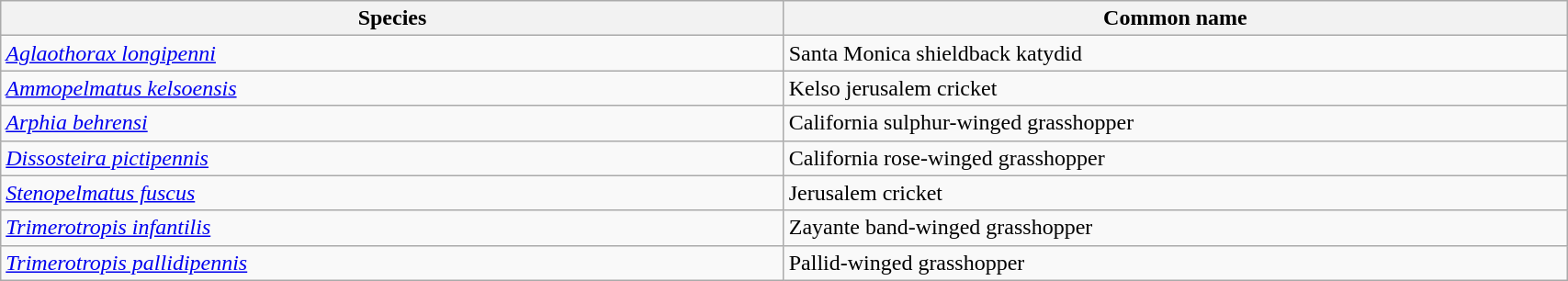<table width=90% class="wikitable">
<tr>
<th width=25%>Species</th>
<th width=25%>Common name</th>
</tr>
<tr>
<td><em><a href='#'>Aglaothorax longipenni</a></em></td>
<td>Santa Monica shieldback katydid</td>
</tr>
<tr>
<td><em><a href='#'>Ammopelmatus kelsoensis</a></em></td>
<td>Kelso jerusalem cricket</td>
</tr>
<tr>
<td><em><a href='#'>Arphia behrensi</a></em></td>
<td>California sulphur-winged grasshopper</td>
</tr>
<tr>
<td><em><a href='#'>Dissosteira pictipennis</a></em></td>
<td>California rose-winged grasshopper</td>
</tr>
<tr>
<td><em><a href='#'>Stenopelmatus fuscus</a></em></td>
<td>Jerusalem cricket</td>
</tr>
<tr>
<td><em><a href='#'>Trimerotropis infantilis</a></em></td>
<td>Zayante band-winged grasshopper</td>
</tr>
<tr>
<td><em><a href='#'>Trimerotropis pallidipennis</a></em></td>
<td>Pallid-winged grasshopper</td>
</tr>
</table>
